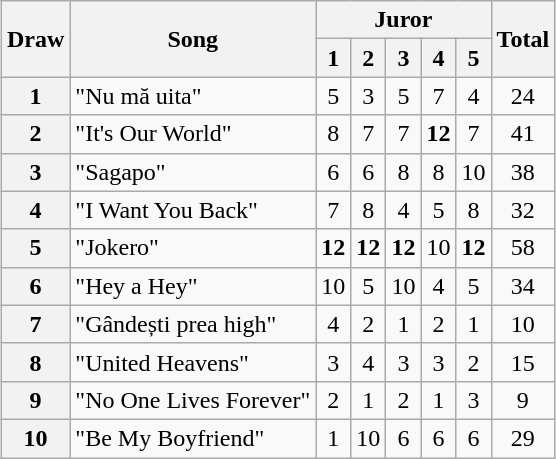<table class="wikitable collapsible" style="margin: 1em auto 1em auto; text-align:center;">
<tr>
<th rowspan="2">Draw</th>
<th rowspan="2">Song</th>
<th colspan="5">Juror</th>
<th rowspan="2">Total</th>
</tr>
<tr>
<th>1</th>
<th>2</th>
<th>3</th>
<th>4</th>
<th>5</th>
</tr>
<tr>
<th scope="row" style="text-align:center">1</th>
<td align="left">"Nu mă uita"</td>
<td>5</td>
<td>3</td>
<td>5</td>
<td>7</td>
<td>4</td>
<td>24</td>
</tr>
<tr>
<th scope="row" style="text-align:center">2</th>
<td align="left">"It's Our World"</td>
<td>8</td>
<td>7</td>
<td>7</td>
<td><strong>12</strong></td>
<td>7</td>
<td>41</td>
</tr>
<tr>
<th scope="row" style="text-align:center">3</th>
<td align="left">"Sagapo"</td>
<td>6</td>
<td>6</td>
<td>8</td>
<td>8</td>
<td>10</td>
<td>38</td>
</tr>
<tr>
<th scope="row" style="text-align:center">4</th>
<td align="left">"I Want You Back"</td>
<td>7</td>
<td>8</td>
<td>4</td>
<td>5</td>
<td>8</td>
<td>32</td>
</tr>
<tr>
<th scope="row" style="text-align:center">5</th>
<td align="left">"Jokero"</td>
<td><strong>12</strong></td>
<td><strong>12</strong></td>
<td><strong>12</strong></td>
<td>10</td>
<td><strong>12</strong></td>
<td>58</td>
</tr>
<tr>
<th scope="row" style="text-align:center">6</th>
<td align="left">"Hey a Hey"</td>
<td>10</td>
<td>5</td>
<td>10</td>
<td>4</td>
<td>5</td>
<td>34</td>
</tr>
<tr>
<th scope="row" style="text-align:center">7</th>
<td align="left">"Gândești prea high"</td>
<td>4</td>
<td>2</td>
<td>1</td>
<td>2</td>
<td>1</td>
<td>10</td>
</tr>
<tr>
<th scope="row" style="text-align:center">8</th>
<td align="left">"United Heavens"</td>
<td>3</td>
<td>4</td>
<td>3</td>
<td>3</td>
<td>2</td>
<td>15</td>
</tr>
<tr>
<th scope="row" style="text-align:center">9</th>
<td align="left">"No One Lives Forever"</td>
<td>2</td>
<td>1</td>
<td>2</td>
<td>1</td>
<td>3</td>
<td>9</td>
</tr>
<tr>
<th scope="row" style="text-align:center">10</th>
<td align="left">"Be My Boyfriend"</td>
<td>1</td>
<td>10</td>
<td>6</td>
<td>6</td>
<td>6</td>
<td>29</td>
</tr>
</table>
